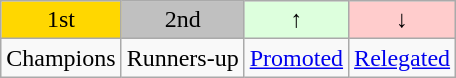<table class="wikitable" style="text-align:center">
<tr>
<td bgcolor=gold>1st</td>
<td bgcolor=silver>2nd</td>
<td bgcolor="#DDFFDD">↑</td>
<td bgcolor="#FFCCCC">↓</td>
</tr>
<tr>
<td>Champions</td>
<td>Runners-up</td>
<td><a href='#'>Promoted</a></td>
<td><a href='#'>Relegated</a></td>
</tr>
</table>
